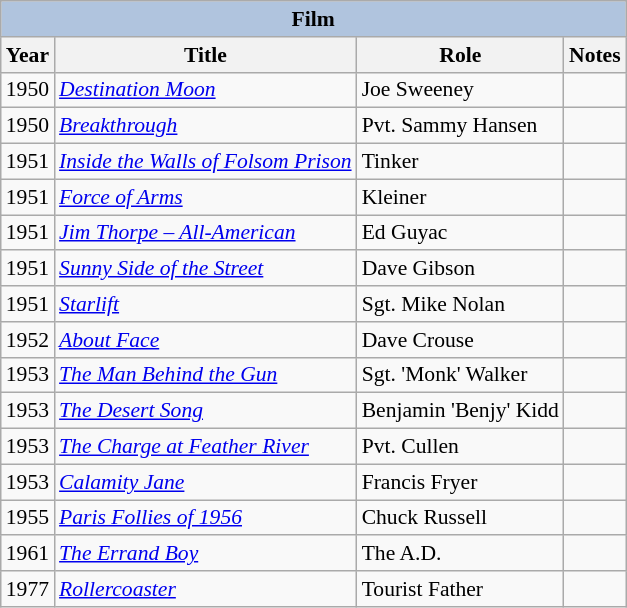<table class="wikitable" style="font-size: 90%;">
<tr>
<th colspan="4" style="background: LightSteelBlue;">Film</th>
</tr>
<tr>
<th>Year</th>
<th>Title</th>
<th>Role</th>
<th>Notes</th>
</tr>
<tr>
<td>1950</td>
<td><em><a href='#'>Destination Moon</a></em></td>
<td>Joe Sweeney</td>
<td></td>
</tr>
<tr>
<td>1950</td>
<td><em><a href='#'>Breakthrough</a></em></td>
<td>Pvt. Sammy Hansen</td>
<td></td>
</tr>
<tr>
<td>1951</td>
<td><em><a href='#'>Inside the Walls of Folsom Prison</a></em></td>
<td>Tinker</td>
<td></td>
</tr>
<tr>
<td>1951</td>
<td><em><a href='#'>Force of Arms</a></em></td>
<td>Kleiner</td>
<td></td>
</tr>
<tr>
<td>1951</td>
<td><em><a href='#'>Jim Thorpe – All-American</a></em></td>
<td>Ed Guyac</td>
<td></td>
</tr>
<tr>
<td>1951</td>
<td><em><a href='#'>Sunny Side of the Street</a></em></td>
<td>Dave Gibson</td>
<td></td>
</tr>
<tr>
<td>1951</td>
<td><em><a href='#'>Starlift</a></em></td>
<td>Sgt. Mike Nolan</td>
<td></td>
</tr>
<tr>
<td>1952</td>
<td><em><a href='#'>About Face</a></em></td>
<td>Dave Crouse</td>
<td></td>
</tr>
<tr>
<td>1953</td>
<td><em><a href='#'>The Man Behind the Gun</a></em></td>
<td>Sgt. 'Monk' Walker</td>
<td></td>
</tr>
<tr>
<td>1953</td>
<td><em><a href='#'>The Desert Song</a></em></td>
<td>Benjamin 'Benjy' Kidd</td>
<td></td>
</tr>
<tr>
<td>1953</td>
<td><em><a href='#'>The Charge at Feather River</a></em></td>
<td>Pvt. Cullen</td>
<td></td>
</tr>
<tr>
<td>1953</td>
<td><em><a href='#'>Calamity Jane</a></em></td>
<td>Francis Fryer</td>
<td></td>
</tr>
<tr>
<td>1955</td>
<td><em><a href='#'>Paris Follies of 1956</a></em></td>
<td>Chuck Russell</td>
<td></td>
</tr>
<tr>
<td>1961</td>
<td><em><a href='#'>The Errand Boy</a></em></td>
<td>The A.D.</td>
<td></td>
</tr>
<tr>
<td>1977</td>
<td><em><a href='#'>Rollercoaster</a></em></td>
<td>Tourist Father</td>
<td></td>
</tr>
</table>
